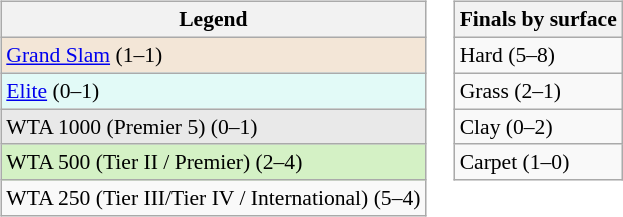<table>
<tr valign=top>
<td><br><table class=wikitable style=font-size:90%>
<tr>
<th>Legend</th>
</tr>
<tr>
<td bgcolor=f3e6d7><a href='#'>Grand Slam</a> (1–1)</td>
</tr>
<tr>
<td bgcolor=E2FAF7><a href='#'>Elite</a> (0–1)</td>
</tr>
<tr>
<td bgcolor=e9e9e9>WTA 1000 (Premier 5) (0–1)</td>
</tr>
<tr>
<td bgcolor=d4f1c5>WTA 500 (Tier II / Premier) (2–4)</td>
</tr>
<tr>
<td>WTA 250 (Tier III/Tier IV / International) (5–4)</td>
</tr>
</table>
</td>
<td><br><table class=wikitable style=font-size:90%>
<tr>
<th>Finals by surface</th>
</tr>
<tr>
<td>Hard (5–8)</td>
</tr>
<tr>
<td>Grass (2–1)</td>
</tr>
<tr>
<td>Clay (0–2)</td>
</tr>
<tr>
<td>Carpet (1–0)</td>
</tr>
</table>
</td>
</tr>
</table>
